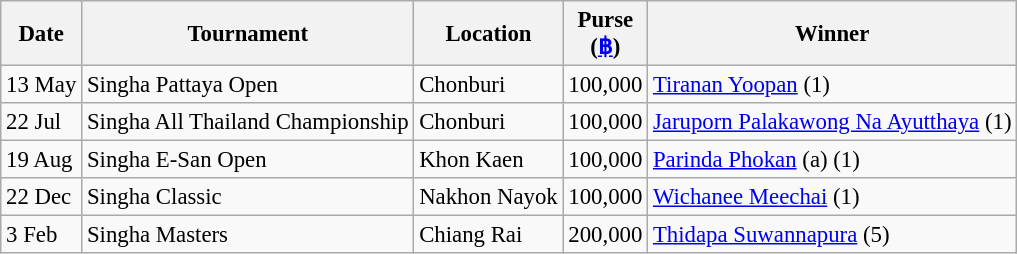<table class="wikitable" style="font-size:95%">
<tr>
<th>Date</th>
<th>Tournament</th>
<th>Location</th>
<th>Purse<br>(<a href='#'>฿</a>)</th>
<th>Winner</th>
</tr>
<tr>
<td>13 May</td>
<td>Singha Pattaya Open</td>
<td>Chonburi</td>
<td align="right">100,000</td>
<td> <a href='#'>Tiranan Yoopan</a> (1)</td>
</tr>
<tr>
<td>22 Jul</td>
<td>Singha All Thailand Championship</td>
<td>Chonburi</td>
<td align="right">100,000</td>
<td> <a href='#'>Jaruporn Palakawong Na Ayutthaya</a> (1)</td>
</tr>
<tr>
<td>19 Aug</td>
<td>Singha E-San Open</td>
<td>Khon Kaen</td>
<td align="right">100,000</td>
<td> <a href='#'>Parinda Phokan</a> (a) (1)</td>
</tr>
<tr>
<td>22 Dec</td>
<td>Singha Classic</td>
<td>Nakhon Nayok</td>
<td align="right">100,000</td>
<td> <a href='#'>Wichanee Meechai</a> (1)</td>
</tr>
<tr>
<td>3 Feb</td>
<td>Singha Masters</td>
<td>Chiang Rai</td>
<td align="right">200,000</td>
<td> <a href='#'>Thidapa Suwannapura</a> (5)</td>
</tr>
</table>
